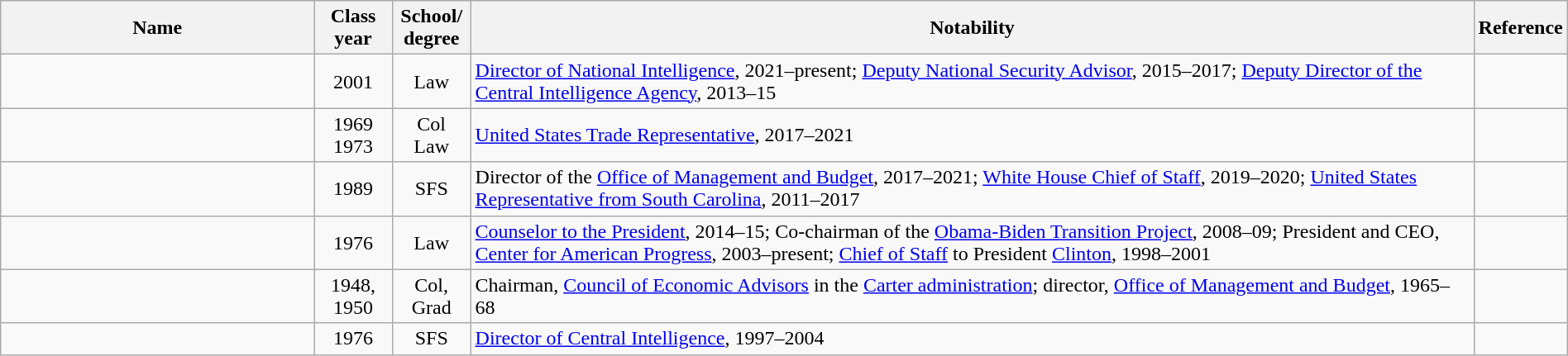<table class="wikitable sortable" style="width:100%">
<tr>
<th style="width:20%;">Name</th>
<th style="width:5%;">Class year</th>
<th style="width:5%;">School/<br>degree</th>
<th style="width:*;" class="unsortable">Notability</th>
<th style="width:5%;" class="unsortable">Reference</th>
</tr>
<tr>
<td></td>
<td style="text-align:center;">2001</td>
<td style="text-align:center;">Law</td>
<td><a href='#'>Director of National Intelligence</a>, 2021–present; <a href='#'>Deputy National Security Advisor</a>, 2015–2017; <a href='#'>Deputy Director of the Central Intelligence Agency</a>, 2013–15</td>
<td style="text-align:center;"></td>
</tr>
<tr>
<td></td>
<td style = "text-align:center;">1969<br>1973</td>
<td style="text-align:center;">Col<br>Law</td>
<td><a href='#'>United States Trade Representative</a>, 2017–2021</td>
<td style="text-align:center;"></td>
</tr>
<tr>
<td></td>
<td style="text-align:center;">1989</td>
<td style="text-align:center;">SFS</td>
<td>Director of the <a href='#'>Office of Management and Budget</a>, 2017–2021; <a href='#'>White House Chief of Staff</a>, 2019–2020; <a href='#'>United States Representative from South Carolina</a>, 2011–2017</td>
<td style="text-align:center;"></td>
</tr>
<tr>
<td></td>
<td style="text-align:center;">1976</td>
<td style="text-align:center;">Law</td>
<td><a href='#'>Counselor to the President</a>, 2014–15; Co-chairman of the <a href='#'>Obama-Biden Transition Project</a>, 2008–09; President and CEO, <a href='#'>Center for American Progress</a>, 2003–present; <a href='#'>Chief of Staff</a> to President <a href='#'>Clinton</a>, 1998–2001</td>
<td style="text-align:center;"></td>
</tr>
<tr>
<td></td>
<td style="text-align:center;">1948,<br>1950</td>
<td style="text-align:center;">Col,<br>Grad</td>
<td>Chairman, <a href='#'>Council of Economic Advisors</a> in the <a href='#'>Carter administration</a>; director, <a href='#'>Office of Management and Budget</a>, 1965–68</td>
<td style="text-align:center;"></td>
</tr>
<tr>
<td></td>
<td style="text-align:center;">1976</td>
<td style="text-align:center;">SFS</td>
<td><a href='#'>Director of Central Intelligence</a>, 1997–2004</td>
<td style="text-align:center;"></td>
</tr>
</table>
